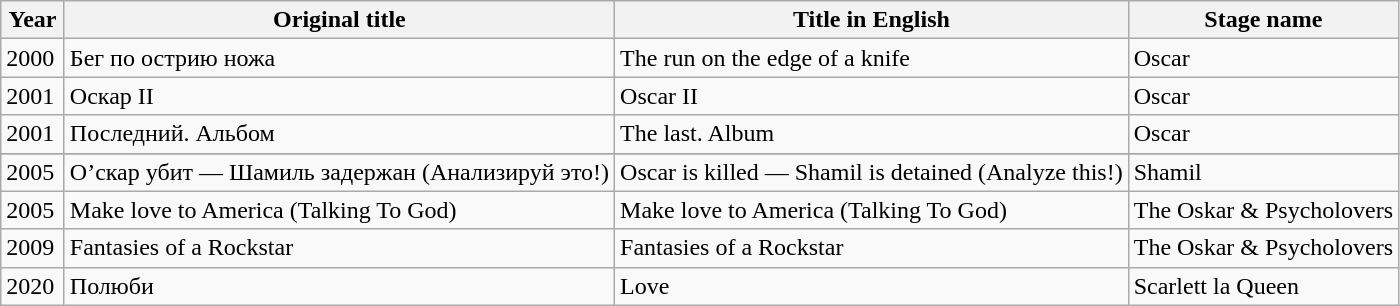<table class="wikitable">
<tr>
<th align="center" width="35">Year</th>
<th>Original title</th>
<th>Title in English</th>
<th>Stage name</th>
</tr>
<tr>
<td>2000</td>
<td>Бег по острию ножа</td>
<td>The run on the edge of a knife</td>
<td>Oscar</td>
</tr>
<tr>
<td>2001</td>
<td>Оскар II</td>
<td>Oscar II</td>
<td>Oscar</td>
</tr>
<tr>
<td>2001</td>
<td>Последний. Альбом</td>
<td>The last. Album</td>
<td>Oscar</td>
</tr>
<tr>
</tr>
<tr>
<td>2005</td>
<td>О’скар убит — Шамиль задержан (Анализируй это!)</td>
<td>Oscar is killed  — Shamil is detained (Analyze this!)</td>
<td>Shamil</td>
</tr>
<tr>
<td>2005</td>
<td Make love to America (Talking To God)>Make love to America (Talking To God)</td>
<td>Make love to America (Talking To God)</td>
<td>The Oskar & Psycholovers</td>
</tr>
<tr>
<td>2009</td>
<td Fantasies of a Rockstar>Fantasies of a Rockstar</td>
<td>Fantasies of a Rockstar</td>
<td>The Oskar & Psycholovers</td>
</tr>
<tr>
<td>2020</td>
<td Полюби>Полюби</td>
<td>Love</td>
<td>Scarlett la Queen</td>
</tr>
</table>
